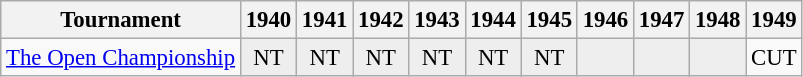<table class="wikitable" style="font-size:95%;text-align:center;">
<tr>
<th>Tournament</th>
<th>1940</th>
<th>1941</th>
<th>1942</th>
<th>1943</th>
<th>1944</th>
<th>1945</th>
<th>1946</th>
<th>1947</th>
<th>1948</th>
<th>1949</th>
</tr>
<tr>
<td align=left><a href='#'>The Open Championship</a></td>
<td style="background:#eeeeee;">NT</td>
<td style="background:#eeeeee;">NT</td>
<td style="background:#eeeeee;">NT</td>
<td style="background:#eeeeee;">NT</td>
<td style="background:#eeeeee;">NT</td>
<td style="background:#eeeeee;">NT</td>
<td style="background:#eeeeee;"></td>
<td style="background:#eeeeee;"></td>
<td style="background:#eeeeee;"></td>
<td>CUT</td>
</tr>
</table>
